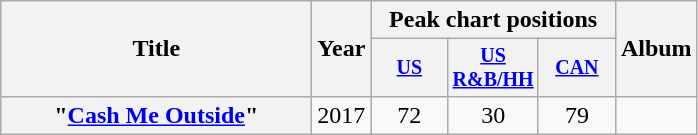<table class="wikitable plainrowheaders" style="text-align:center;">
<tr>
<th rowspan="2" scope="col" style="width:200px;">Title</th>
<th rowspan="2" scope="col">Year</th>
<th colspan="3" scope="col">Peak chart positions</th>
<th rowspan="2" scope="col">Album</th>
</tr>
<tr style="font-size:smaller;">
<th style="width:45px;"><a href='#'>US</a><br></th>
<th style="width:45px;"><a href='#'>US<br>R&B/HH</a><br></th>
<th style="width:45px;"><a href='#'>CAN</a><br></th>
</tr>
<tr>
<th scope="row">"<a href='#'>Cash Me Outside</a>"<br></th>
<td>2017</td>
<td>72</td>
<td>30</td>
<td>79</td>
<td></td>
</tr>
</table>
